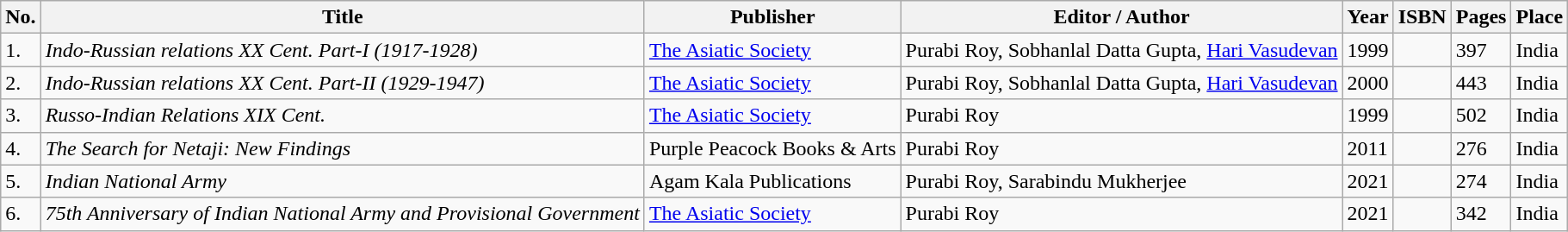<table class="wikitable">
<tr>
<th>No.</th>
<th>Title</th>
<th>Publisher</th>
<th>Editor / Author</th>
<th>Year</th>
<th>ISBN</th>
<th>Pages</th>
<th>Place</th>
</tr>
<tr>
<td>1.</td>
<td><em>Indo-Russian relations XX Cent. Part-I (1917-1928)</em></td>
<td><a href='#'>The Asiatic Society</a></td>
<td>Purabi Roy, Sobhanlal Datta Gupta, <a href='#'>Hari Vasudevan</a></td>
<td>1999</td>
<td></td>
<td>397</td>
<td>India</td>
</tr>
<tr>
<td>2.</td>
<td><em>Indo-Russian relations XX Cent. Part-II  (1929-1947)</em></td>
<td><a href='#'>The Asiatic Society</a></td>
<td>Purabi Roy, Sobhanlal Datta Gupta, <a href='#'>Hari Vasudevan</a></td>
<td>2000</td>
<td></td>
<td>443</td>
<td>India</td>
</tr>
<tr>
<td>3.</td>
<td><em>Russo-Indian Relations XIX Cent.</em></td>
<td><a href='#'>The Asiatic Society</a></td>
<td>Purabi Roy</td>
<td>1999</td>
<td></td>
<td>502</td>
<td>India</td>
</tr>
<tr>
<td>4.</td>
<td><em>The Search for Netaji: New Findings</em></td>
<td>Purple Peacock Books & Arts</td>
<td>Purabi Roy</td>
<td>2011</td>
<td></td>
<td>276</td>
<td>India</td>
</tr>
<tr>
<td>5.</td>
<td><em>Indian National Army</em></td>
<td>Agam Kala Publications</td>
<td>Purabi Roy, Sarabindu Mukherjee</td>
<td>2021</td>
<td></td>
<td>274</td>
<td>India</td>
</tr>
<tr>
<td>6.</td>
<td><em>75th Anniversary of Indian National Army and Provisional Government</em></td>
<td><a href='#'>The Asiatic Society</a></td>
<td>Purabi Roy</td>
<td>2021</td>
<td></td>
<td>342</td>
<td>India</td>
</tr>
</table>
